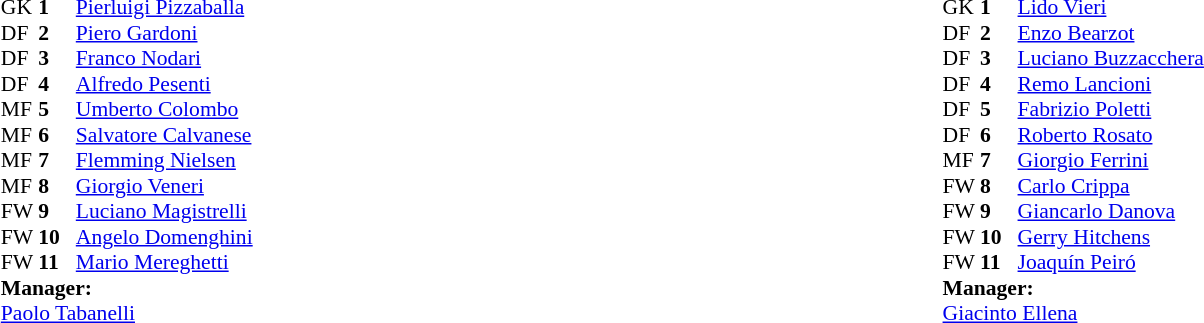<table width="100%">
<tr>
<td valign="top" width="50%"><br><table style="font-size: 90%" cellspacing="0" cellpadding="0" align=center>
<tr>
<th width="25"></th>
<th width="25"></th>
</tr>
<tr>
<td>GK</td>
<td><strong>1</strong></td>
<td> <a href='#'>Pierluigi Pizzaballa</a></td>
</tr>
<tr>
<td>DF</td>
<td><strong>2</strong></td>
<td> <a href='#'>Piero Gardoni</a></td>
</tr>
<tr>
<td>DF</td>
<td><strong>3</strong></td>
<td> <a href='#'>Franco Nodari</a></td>
</tr>
<tr>
<td>DF</td>
<td><strong>4</strong></td>
<td> <a href='#'>Alfredo Pesenti</a></td>
</tr>
<tr>
<td>MF</td>
<td><strong>5</strong></td>
<td> <a href='#'>Umberto Colombo</a></td>
</tr>
<tr>
<td>MF</td>
<td><strong>6</strong></td>
<td> <a href='#'>Salvatore Calvanese</a></td>
</tr>
<tr>
<td>MF</td>
<td><strong>7</strong></td>
<td> <a href='#'>Flemming Nielsen</a></td>
</tr>
<tr>
<td>MF</td>
<td><strong>8</strong></td>
<td> <a href='#'>Giorgio Veneri</a></td>
</tr>
<tr>
<td>FW</td>
<td><strong>9</strong></td>
<td> <a href='#'>Luciano Magistrelli</a></td>
</tr>
<tr>
<td>FW</td>
<td><strong>10</strong></td>
<td> <a href='#'>Angelo Domenghini</a></td>
</tr>
<tr>
<td>FW</td>
<td><strong>11</strong></td>
<td> <a href='#'>Mario Mereghetti</a></td>
</tr>
<tr>
<td colspan=4><strong>Manager:</strong></td>
</tr>
<tr>
<td colspan="4"> <a href='#'>Paolo Tabanelli</a></td>
</tr>
</table>
</td>
<td valign="top" width="50%"><br><table style="font-size: 90%" cellspacing="0" cellpadding="0" align=center>
<tr>
<td colspan="4"></td>
</tr>
<tr>
<th width="25"></th>
<th width="25"></th>
</tr>
<tr>
<td>GK</td>
<td><strong>1</strong></td>
<td> <a href='#'>Lido Vieri</a></td>
</tr>
<tr>
<td>DF</td>
<td><strong>2</strong></td>
<td> <a href='#'>Enzo Bearzot</a></td>
</tr>
<tr>
<td>DF</td>
<td><strong>3</strong></td>
<td> <a href='#'>Luciano Buzzacchera</a></td>
</tr>
<tr>
<td>DF</td>
<td><strong>4</strong></td>
<td> <a href='#'>Remo Lancioni</a></td>
</tr>
<tr>
<td>DF</td>
<td><strong>5</strong></td>
<td> <a href='#'>Fabrizio Poletti</a></td>
</tr>
<tr>
<td>DF</td>
<td><strong>6</strong></td>
<td> <a href='#'>Roberto Rosato</a></td>
</tr>
<tr>
<td>MF</td>
<td><strong>7</strong></td>
<td> <a href='#'>Giorgio Ferrini</a></td>
</tr>
<tr>
<td>FW</td>
<td><strong>8</strong></td>
<td> <a href='#'>Carlo Crippa</a></td>
</tr>
<tr>
<td>FW</td>
<td><strong>9</strong></td>
<td> <a href='#'>Giancarlo Danova</a></td>
</tr>
<tr>
<td>FW</td>
<td><strong>10</strong></td>
<td> <a href='#'>Gerry Hitchens</a></td>
</tr>
<tr>
<td>FW</td>
<td><strong>11</strong></td>
<td> <a href='#'>Joaquín Peiró</a></td>
</tr>
<tr>
<td colspan=4><strong>Manager:</strong></td>
</tr>
<tr>
<td colspan="4"> <a href='#'>Giacinto Ellena</a></td>
</tr>
</table>
</td>
</tr>
</table>
